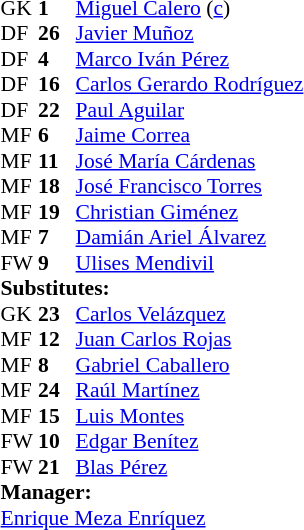<table cellspacing="0" cellpadding="0" style="font-size:90%; margin:0.2em auto;">
<tr>
<th width="25"></th>
<th width="25"></th>
</tr>
<tr>
<td>GK</td>
<td><strong>1</strong></td>
<td> <a href='#'>Miguel Calero</a> (<a href='#'>c</a>)</td>
</tr>
<tr>
<td>DF</td>
<td><strong>26</strong></td>
<td> <a href='#'>Javier Muñoz</a></td>
</tr>
<tr>
<td>DF</td>
<td><strong>4</strong></td>
<td> <a href='#'>Marco Iván Pérez</a></td>
</tr>
<tr>
<td>DF</td>
<td><strong>16</strong></td>
<td> <a href='#'>Carlos Gerardo Rodríguez</a></td>
</tr>
<tr>
<td>DF</td>
<td><strong>22</strong></td>
<td> <a href='#'>Paul Aguilar</a></td>
<td></td>
</tr>
<tr>
<td>MF</td>
<td><strong>6</strong></td>
<td> <a href='#'>Jaime Correa</a></td>
</tr>
<tr>
<td>MF</td>
<td><strong>11</strong></td>
<td> <a href='#'>José María Cárdenas</a></td>
<td></td>
<td></td>
</tr>
<tr>
<td>MF</td>
<td><strong>18</strong></td>
<td> <a href='#'>José Francisco Torres</a></td>
</tr>
<tr>
<td>MF</td>
<td><strong>19</strong></td>
<td> <a href='#'>Christian Giménez</a></td>
</tr>
<tr>
<td>MF</td>
<td><strong>7</strong></td>
<td> <a href='#'>Damián Ariel Álvarez</a></td>
<td></td>
<td></td>
</tr>
<tr>
<td>FW</td>
<td><strong>9</strong></td>
<td> <a href='#'>Ulises Mendivil</a></td>
<td></td>
<td></td>
</tr>
<tr>
<td colspan=3><strong>Substitutes:</strong></td>
</tr>
<tr>
<td>GK</td>
<td><strong>23</strong></td>
<td> <a href='#'>Carlos Velázquez</a></td>
</tr>
<tr>
<td>MF</td>
<td><strong>12</strong></td>
<td> <a href='#'>Juan Carlos Rojas</a></td>
<td></td>
<td></td>
</tr>
<tr>
<td>MF</td>
<td><strong>8</strong></td>
<td> <a href='#'>Gabriel Caballero</a></td>
</tr>
<tr>
<td>MF</td>
<td><strong>24</strong></td>
<td> <a href='#'>Raúl Martínez</a></td>
</tr>
<tr>
<td>MF</td>
<td><strong>15</strong></td>
<td> <a href='#'>Luis Montes</a></td>
<td></td>
<td></td>
</tr>
<tr>
<td>FW</td>
<td><strong>10</strong></td>
<td> <a href='#'>Edgar Benítez</a></td>
<td></td>
<td></td>
</tr>
<tr>
<td>FW</td>
<td><strong>21</strong></td>
<td> <a href='#'>Blas Pérez</a></td>
</tr>
<tr>
<td colspan=3><strong>Manager:</strong></td>
</tr>
<tr>
<td colspan=4> <a href='#'>Enrique Meza Enríquez</a></td>
</tr>
</table>
